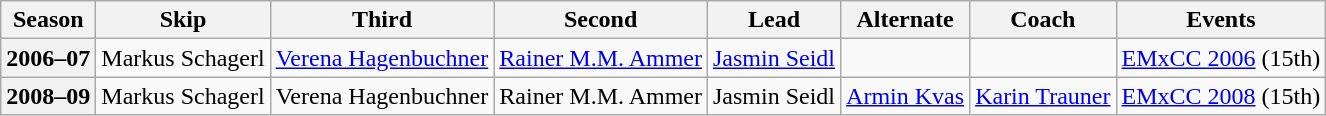<table class="wikitable">
<tr>
<th scope="col">Season</th>
<th scope="col">Skip</th>
<th scope="col">Third</th>
<th scope="col">Second</th>
<th scope="col">Lead</th>
<th scope="col">Alternate</th>
<th scope="col">Coach</th>
<th scope="col">Events</th>
</tr>
<tr>
<th scope="row">2006–07</th>
<td>Markus Schagerl</td>
<td><a href='#'>Verena Hagenbuchner</a></td>
<td><a href='#'>Rainer M.M. Ammer</a></td>
<td><a href='#'>Jasmin Seidl</a></td>
<td></td>
<td></td>
<td><a href='#'>EMxCC 2006</a> (15th)</td>
</tr>
<tr>
<th scope="row">2008–09</th>
<td>Markus Schagerl</td>
<td>Verena Hagenbuchner</td>
<td>Rainer M.M. Ammer</td>
<td>Jasmin Seidl</td>
<td><a href='#'>Armin Kvas</a></td>
<td><a href='#'>Karin Trauner</a></td>
<td><a href='#'>EMxCC 2008</a> (15th)</td>
</tr>
</table>
